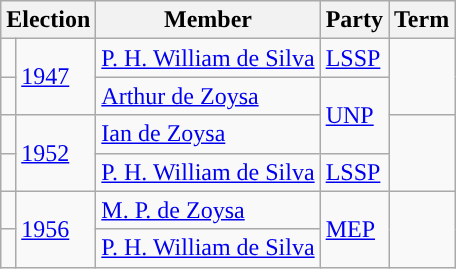<table class="wikitable">
<tr>
<th colspan="2">Election</th>
<th>Member</th>
<th>Party</th>
<th>Term</th>
</tr>
<tr>
<td style="background-color: "></td>
<td rowspan=2><a href='#'>1947</a></td>
<td><a href='#'>P. H. William de Silva</a></td>
<td><a href='#'>LSSP</a></td>
<td rowspan=2></td>
</tr>
<tr>
<td style="background-color: "></td>
<td><a href='#'>Arthur de Zoysa</a></td>
<td rowspan=2><a href='#'>UNP</a></td>
</tr>
<tr>
<td style="background-color: "></td>
<td rowspan=2><a href='#'>1952</a></td>
<td><a href='#'>Ian de Zoysa</a></td>
<td rowspan=2></td>
</tr>
<tr>
<td style="background-color: "></td>
<td><a href='#'>P. H. William de Silva</a></td>
<td><a href='#'>LSSP</a></td>
</tr>
<tr>
<td style="background-color: "></td>
<td rowspan=2><a href='#'>1956</a></td>
<td><a href='#'>M. P. de Zoysa</a></td>
<td rowspan=2><a href='#'>MEP</a></td>
<td rowspan=2></td>
</tr>
<tr>
<td style="background-color: "></td>
<td><a href='#'>P. H. William de Silva</a></td>
</tr>
</table>
